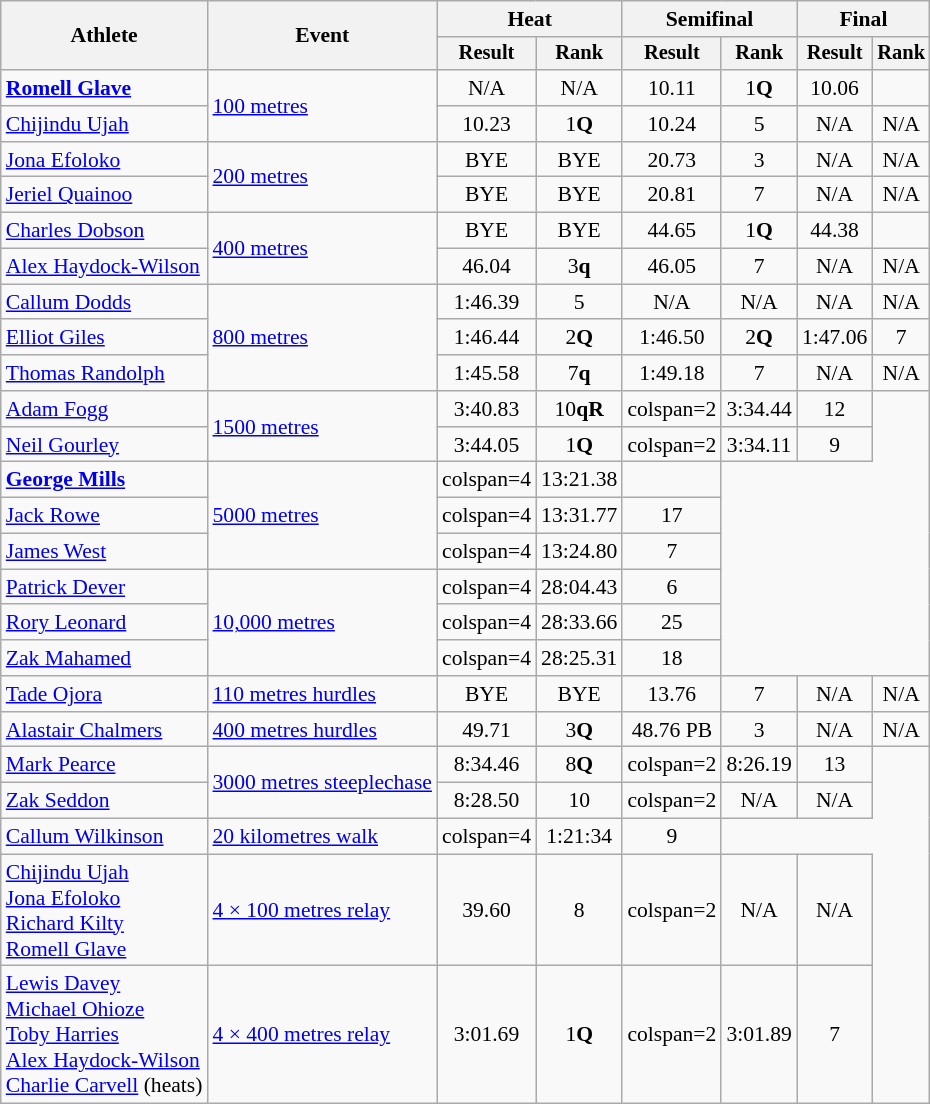<table class=wikitable style=font-size:90%>
<tr>
<th rowspan=2>Athlete</th>
<th rowspan=2>Event</th>
<th colspan=2>Heat</th>
<th colspan=2>Semifinal</th>
<th colspan=2>Final</th>
</tr>
<tr style=font-size:95%>
<th>Result</th>
<th>Rank</th>
<th>Result</th>
<th>Rank</th>
<th>Result</th>
<th>Rank</th>
</tr>
<tr align=center>
<td align=left><strong><a href='#'>Romell Glave</a></strong></td>
<td align=left rowspan=2><a href='#'>100 metres</a></td>
<td>N/A</td>
<td>N/A</td>
<td>10.11</td>
<td>1<strong>Q</strong></td>
<td>10.06</td>
<td></td>
</tr>
<tr align=center>
<td align=left><a href='#'>Chijindu Ujah</a></td>
<td>10.23</td>
<td>1<strong>Q</strong></td>
<td>10.24</td>
<td>5</td>
<td>N/A</td>
<td>N/A</td>
</tr>
<tr align=center>
<td align=left><a href='#'>Jona Efoloko</a></td>
<td align=left rowspan=2><a href='#'>200 metres</a></td>
<td>BYE</td>
<td>BYE</td>
<td>20.73</td>
<td>3</td>
<td>N/A</td>
<td>N/A</td>
</tr>
<tr align=center>
<td align=left><a href='#'>Jeriel Quainoo</a></td>
<td>BYE</td>
<td>BYE</td>
<td>20.81</td>
<td>7</td>
<td>N/A</td>
<td>N/A</td>
</tr>
<tr align=center>
<td align=left><a href='#'>Charles Dobson</a></td>
<td rowspan="2" align="left"><a href='#'>400 metres</a></td>
<td>BYE</td>
<td>BYE</td>
<td>44.65</td>
<td>1<strong>Q</strong></td>
<td>44.38</td>
<td></td>
</tr>
<tr align=center>
<td align=left><a href='#'>Alex Haydock-Wilson</a></td>
<td>46.04</td>
<td>3<strong>q</strong></td>
<td>46.05</td>
<td>7</td>
<td>N/A</td>
<td>N/A</td>
</tr>
<tr align=center>
<td align=left><a href='#'>Callum Dodds</a></td>
<td align=left rowspan=3><a href='#'>800 metres</a></td>
<td>1:46.39</td>
<td>5</td>
<td>N/A</td>
<td>N/A</td>
<td>N/A</td>
<td>N/A</td>
</tr>
<tr align=center>
<td align=left><a href='#'>Elliot Giles</a></td>
<td>1:46.44</td>
<td>2<strong>Q</strong></td>
<td>1:46.50</td>
<td>2<strong>Q</strong></td>
<td>1:47.06</td>
<td>7</td>
</tr>
<tr align=center>
<td align=left><a href='#'>Thomas Randolph</a></td>
<td>1:45.58</td>
<td>7<strong>q</strong></td>
<td>1:49.18</td>
<td>7</td>
<td>N/A</td>
<td>N/A</td>
</tr>
<tr align=center>
<td align=left><a href='#'>Adam Fogg</a></td>
<td align=left rowspan=2><a href='#'>1500 metres</a></td>
<td>3:40.83</td>
<td>10<strong>qR</strong></td>
<td>colspan=2</td>
<td>3:34.44</td>
<td>12</td>
</tr>
<tr align=center>
<td align=left><a href='#'>Neil Gourley</a></td>
<td>3:44.05</td>
<td>1<strong>Q</strong></td>
<td>colspan=2</td>
<td>3:34.11 </td>
<td>9</td>
</tr>
<tr align=center>
<td align=left><a href='#'><strong>George Mills</strong></a></td>
<td align=left rowspan=3><a href='#'>5000 metres</a></td>
<td>colspan=4</td>
<td>13:21.38</td>
<td></td>
</tr>
<tr align=center>
<td align=left><a href='#'>Jack Rowe</a></td>
<td>colspan=4</td>
<td>13:31.77</td>
<td>17</td>
</tr>
<tr align=center>
<td align=left><a href='#'>James West</a></td>
<td>colspan=4</td>
<td>13:24.80</td>
<td>7</td>
</tr>
<tr align=center>
<td align=left><a href='#'>Patrick Dever</a></td>
<td align=left rowspan=3><a href='#'>10,000 metres</a></td>
<td>colspan=4</td>
<td>28:04.43</td>
<td>6</td>
</tr>
<tr align=center>
<td align=left><a href='#'>Rory Leonard</a></td>
<td>colspan=4</td>
<td>28:33.66</td>
<td>25</td>
</tr>
<tr align=center>
<td align=left><a href='#'>Zak Mahamed</a></td>
<td>colspan=4</td>
<td>28:25.31</td>
<td>18</td>
</tr>
<tr align=center>
<td align=left><a href='#'>Tade Ojora</a></td>
<td align=left><a href='#'>110 metres hurdles</a></td>
<td>BYE</td>
<td>BYE</td>
<td>13.76</td>
<td>7</td>
<td>N/A</td>
<td>N/A</td>
</tr>
<tr align=center>
<td align=left><a href='#'>Alastair Chalmers</a></td>
<td align=left><a href='#'>400 metres hurdles</a></td>
<td>49.71</td>
<td>3<strong>Q</strong></td>
<td>48.76 PB</td>
<td>3</td>
<td>N/A</td>
<td>N/A</td>
</tr>
<tr align=center>
<td align=left><a href='#'>Mark Pearce</a></td>
<td align=left rowspan=2><a href='#'>3000 metres steeplechase</a></td>
<td>8:34.46</td>
<td>8<strong>Q</strong></td>
<td>colspan=2</td>
<td>8:26.19</td>
<td>13</td>
</tr>
<tr align=center>
<td align=left><a href='#'>Zak Seddon</a></td>
<td>8:28.50</td>
<td>10</td>
<td>colspan=2</td>
<td>N/A</td>
<td>N/A</td>
</tr>
<tr align=center>
<td align=left><a href='#'>Callum Wilkinson</a></td>
<td align=left><a href='#'>20 kilometres walk</a></td>
<td>colspan=4</td>
<td>1:21:34</td>
<td>9</td>
</tr>
<tr align=center>
<td align=left><a href='#'>Chijindu Ujah</a><br><a href='#'>Jona Efoloko</a><br><a href='#'>Richard Kilty</a><br><a href='#'>Romell Glave</a></td>
<td align=left><a href='#'>4 × 100 metres relay</a></td>
<td>39.60</td>
<td>8</td>
<td>colspan=2</td>
<td>N/A</td>
<td>N/A</td>
</tr>
<tr align=center>
<td align=left><a href='#'>Lewis Davey</a><br><a href='#'>Michael Ohioze</a><br><a href='#'>Toby Harries</a><br><a href='#'>Alex Haydock-Wilson</a><br><a href='#'>Charlie Carvell</a> (heats)</td>
<td align=left><a href='#'>4 × 400 metres relay</a></td>
<td>3:01.69</td>
<td>1<strong>Q</strong></td>
<td>colspan=2</td>
<td>3:01.89</td>
<td>7</td>
</tr>
</table>
